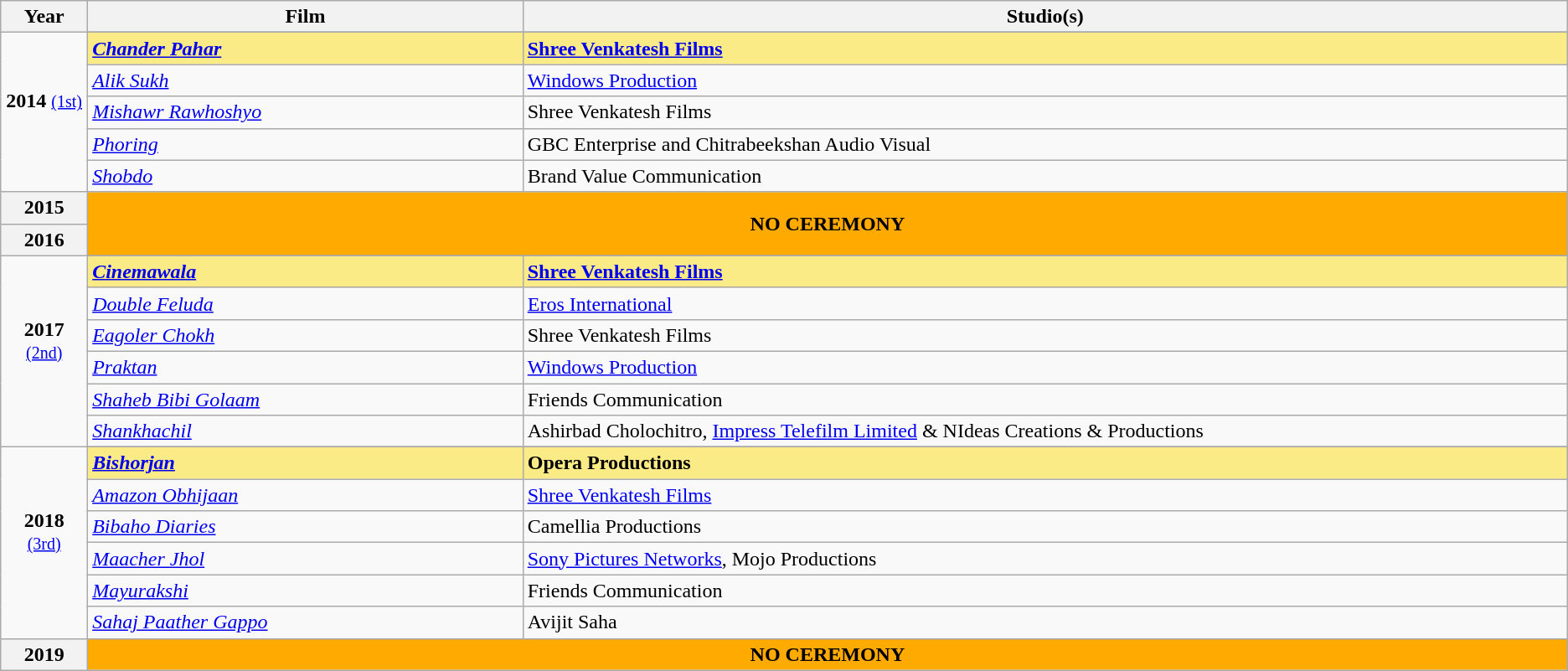<table class="wikitable sortable" style="text-align:left;">
<tr>
<th scope="col" style="width:5%; text-align:center;">Year</th>
<th scope="col" style="width:25%;text-align:center;">Film</th>
<th scope="col" style="width:60%;text-align:center;">Studio(s)</th>
</tr>
<tr>
<td rowspan=6 style="text-align:center"><strong>2014</strong> <small><a href='#'>(1st)</a></small><br> <br> </td>
</tr>
<tr style="background:#FAEB86">
<td><strong><em><a href='#'>Chander Pahar</a></em></strong> </td>
<td><strong><a href='#'>Shree Venkatesh Films</a></strong></td>
</tr>
<tr>
<td><em><a href='#'>Alik Sukh</a></em></td>
<td><a href='#'>Windows Production</a></td>
</tr>
<tr>
<td><em><a href='#'>Mishawr Rawhoshyo</a></em></td>
<td>Shree Venkatesh Films</td>
</tr>
<tr>
<td><em><a href='#'>Phoring</a></em></td>
<td>GBC Enterprise and Chitrabeekshan Audio Visual</td>
</tr>
<tr>
<td><em><a href='#'>Shobdo</a></em></td>
<td>Brand Value Communication</td>
</tr>
<tr>
<th scope="row" rowspan=1 style="text-align:center">2015</th>
<td colspan=5 rowspan= 2 style="background:#FFAA00; text-align:center"><strong>NO CEREMONY</strong></td>
</tr>
<tr>
<th scope="row" rowspan=1 style="text-align:center">2016</th>
</tr>
<tr>
<td rowspan=7 style="text-align:center"><strong>2017</strong> <small><a href='#'>(2nd)</a></small><br> <br> </td>
</tr>
<tr style="background:#FAEB86">
<td><strong><em><a href='#'>Cinemawala</a></em></strong> </td>
<td><strong><a href='#'>Shree Venkatesh Films</a></strong></td>
</tr>
<tr>
<td><em><a href='#'>Double Feluda</a></em></td>
<td><a href='#'>Eros International</a></td>
</tr>
<tr>
<td><em><a href='#'>Eagoler Chokh</a></em></td>
<td>Shree Venkatesh Films</td>
</tr>
<tr>
<td><em><a href='#'>Praktan</a></em></td>
<td><a href='#'>Windows Production</a></td>
</tr>
<tr>
<td><em><a href='#'>Shaheb Bibi Golaam</a></em></td>
<td>Friends Communication</td>
</tr>
<tr>
<td><em><a href='#'>Shankhachil</a></em></td>
<td>Ashirbad Cholochitro, <a href='#'>Impress Telefilm Limited</a> & NIdeas Creations & Productions</td>
</tr>
<tr>
<td rowspan=7 style="text-align:center"><strong>2018</strong> <small><a href='#'>(3rd)</a></small><br> <br> </td>
</tr>
<tr style="background:#FAEB86">
<td><strong><em><a href='#'>Bishorjan</a></em></strong> </td>
<td><strong>Opera Productions</strong></td>
</tr>
<tr>
<td><em><a href='#'>Amazon Obhijaan</a></em></td>
<td><a href='#'>Shree Venkatesh Films</a></td>
</tr>
<tr>
<td><em><a href='#'>Bibaho Diaries</a></em></td>
<td>Camellia Productions</td>
</tr>
<tr>
<td><em><a href='#'>Maacher Jhol</a></em></td>
<td><a href='#'>Sony Pictures Networks</a>, Mojo Productions</td>
</tr>
<tr>
<td><em><a href='#'>Mayurakshi</a></em></td>
<td>Friends Communication</td>
</tr>
<tr>
<td><em><a href='#'>Sahaj Paather Gappo</a></em></td>
<td>Avijit Saha</td>
</tr>
<tr>
<th scope="row" rowspan=1 style="text-align:center">2019</th>
<td colspan=5  style="background:#FFAA00; text-align:center"><strong>NO CEREMONY</strong></td>
</tr>
</table>
